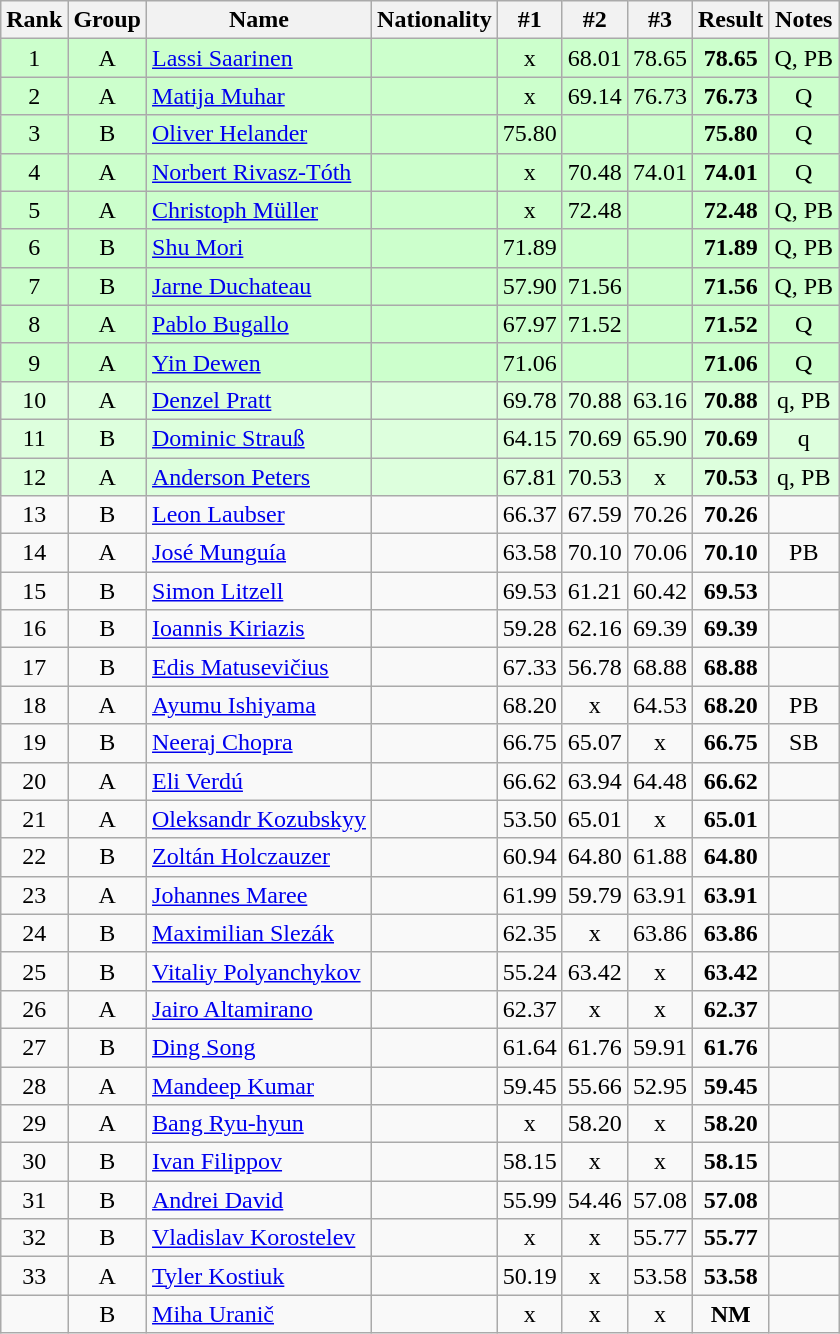<table class="wikitable sortable" style="text-align:center">
<tr>
<th>Rank</th>
<th>Group</th>
<th>Name</th>
<th>Nationality</th>
<th>#1</th>
<th>#2</th>
<th>#3</th>
<th>Result</th>
<th>Notes</th>
</tr>
<tr bgcolor=ccffcc>
<td>1</td>
<td>A</td>
<td align=left><a href='#'>Lassi Saarinen</a></td>
<td align=left></td>
<td>x</td>
<td>68.01</td>
<td>78.65</td>
<td><strong>78.65</strong></td>
<td>Q, PB</td>
</tr>
<tr bgcolor=ccffcc>
<td>2</td>
<td>A</td>
<td align=left><a href='#'>Matija Muhar</a></td>
<td align=left></td>
<td>x</td>
<td>69.14</td>
<td>76.73</td>
<td><strong>76.73</strong></td>
<td>Q</td>
</tr>
<tr bgcolor=ccffcc>
<td>3</td>
<td>B</td>
<td align=left><a href='#'>Oliver Helander</a></td>
<td align=left></td>
<td>75.80</td>
<td></td>
<td></td>
<td><strong>75.80</strong></td>
<td>Q</td>
</tr>
<tr bgcolor=ccffcc>
<td>4</td>
<td>A</td>
<td align=left><a href='#'>Norbert Rivasz-Tóth</a></td>
<td align=left></td>
<td>x</td>
<td>70.48</td>
<td>74.01</td>
<td><strong>74.01</strong></td>
<td>Q</td>
</tr>
<tr bgcolor=ccffcc>
<td>5</td>
<td>A</td>
<td align=left><a href='#'>Christoph Müller</a></td>
<td align=left></td>
<td>x</td>
<td>72.48</td>
<td></td>
<td><strong>72.48</strong></td>
<td>Q, PB</td>
</tr>
<tr bgcolor=ccffcc>
<td>6</td>
<td>B</td>
<td align=left><a href='#'>Shu Mori</a></td>
<td align=left></td>
<td>71.89</td>
<td></td>
<td></td>
<td><strong>71.89</strong></td>
<td>Q, PB</td>
</tr>
<tr bgcolor=ccffcc>
<td>7</td>
<td>B</td>
<td align=left><a href='#'>Jarne Duchateau</a></td>
<td align=left></td>
<td>57.90</td>
<td>71.56</td>
<td></td>
<td><strong>71.56</strong></td>
<td>Q, PB</td>
</tr>
<tr bgcolor=ccffcc>
<td>8</td>
<td>A</td>
<td align=left><a href='#'>Pablo Bugallo</a></td>
<td align=left></td>
<td>67.97</td>
<td>71.52</td>
<td></td>
<td><strong>71.52</strong></td>
<td>Q</td>
</tr>
<tr bgcolor=ccffcc>
<td>9</td>
<td>A</td>
<td align=left><a href='#'>Yin Dewen</a></td>
<td align=left></td>
<td>71.06</td>
<td></td>
<td></td>
<td><strong>71.06</strong></td>
<td>Q</td>
</tr>
<tr bgcolor=ddffdd>
<td>10</td>
<td>A</td>
<td align=left><a href='#'>Denzel Pratt</a></td>
<td align=left></td>
<td>69.78</td>
<td>70.88</td>
<td>63.16</td>
<td><strong>70.88</strong></td>
<td>q, PB</td>
</tr>
<tr bgcolor=ddffdd>
<td>11</td>
<td>B</td>
<td align=left><a href='#'>Dominic Strauß</a></td>
<td align=left></td>
<td>64.15</td>
<td>70.69</td>
<td>65.90</td>
<td><strong>70.69</strong></td>
<td>q</td>
</tr>
<tr bgcolor=ddffdd>
<td>12</td>
<td>A</td>
<td align=left><a href='#'>Anderson Peters</a></td>
<td align=left></td>
<td>67.81</td>
<td>70.53</td>
<td>x</td>
<td><strong>70.53</strong></td>
<td>q, PB</td>
</tr>
<tr>
<td>13</td>
<td>B</td>
<td align=left><a href='#'>Leon Laubser</a></td>
<td align=left></td>
<td>66.37</td>
<td>67.59</td>
<td>70.26</td>
<td><strong>70.26</strong></td>
<td></td>
</tr>
<tr>
<td>14</td>
<td>A</td>
<td align=left><a href='#'>José Munguía</a></td>
<td align=left></td>
<td>63.58</td>
<td>70.10</td>
<td>70.06</td>
<td><strong>70.10</strong></td>
<td>PB</td>
</tr>
<tr>
<td>15</td>
<td>B</td>
<td align=left><a href='#'>Simon Litzell</a></td>
<td align=left></td>
<td>69.53</td>
<td>61.21</td>
<td>60.42</td>
<td><strong>69.53</strong></td>
<td></td>
</tr>
<tr>
<td>16</td>
<td>B</td>
<td align=left><a href='#'>Ioannis Kiriazis</a></td>
<td align=left></td>
<td>59.28</td>
<td>62.16</td>
<td>69.39</td>
<td><strong>69.39</strong></td>
<td></td>
</tr>
<tr>
<td>17</td>
<td>B</td>
<td align=left><a href='#'>Edis Matusevičius</a></td>
<td align=left></td>
<td>67.33</td>
<td>56.78</td>
<td>68.88</td>
<td><strong>68.88</strong></td>
<td></td>
</tr>
<tr>
<td>18</td>
<td>A</td>
<td align=left><a href='#'>Ayumu Ishiyama</a></td>
<td align=left></td>
<td>68.20</td>
<td>x</td>
<td>64.53</td>
<td><strong>68.20</strong></td>
<td>PB</td>
</tr>
<tr>
<td>19</td>
<td>B</td>
<td align=left><a href='#'>Neeraj Chopra</a></td>
<td align=left></td>
<td>66.75</td>
<td>65.07</td>
<td>x</td>
<td><strong>66.75</strong></td>
<td>SB</td>
</tr>
<tr>
<td>20</td>
<td>A</td>
<td align=left><a href='#'>Eli Verdú</a></td>
<td align=left></td>
<td>66.62</td>
<td>63.94</td>
<td>64.48</td>
<td><strong>66.62</strong></td>
<td></td>
</tr>
<tr>
<td>21</td>
<td>A</td>
<td align=left><a href='#'>Oleksandr Kozubskyy</a></td>
<td align=left></td>
<td>53.50</td>
<td>65.01</td>
<td>x</td>
<td><strong>65.01</strong></td>
<td></td>
</tr>
<tr>
<td>22</td>
<td>B</td>
<td align=left><a href='#'>Zoltán Holczauzer</a></td>
<td align=left></td>
<td>60.94</td>
<td>64.80</td>
<td>61.88</td>
<td><strong>64.80</strong></td>
<td></td>
</tr>
<tr>
<td>23</td>
<td>A</td>
<td align=left><a href='#'>Johannes Maree</a></td>
<td align=left></td>
<td>61.99</td>
<td>59.79</td>
<td>63.91</td>
<td><strong>63.91</strong></td>
<td></td>
</tr>
<tr>
<td>24</td>
<td>B</td>
<td align=left><a href='#'>Maximilian Slezák</a></td>
<td align=left></td>
<td>62.35</td>
<td>x</td>
<td>63.86</td>
<td><strong>63.86</strong></td>
<td></td>
</tr>
<tr>
<td>25</td>
<td>B</td>
<td align=left><a href='#'>Vitaliy Polyanchykov</a></td>
<td align=left></td>
<td>55.24</td>
<td>63.42</td>
<td>x</td>
<td><strong>63.42</strong></td>
<td></td>
</tr>
<tr>
<td>26</td>
<td>A</td>
<td align=left><a href='#'>Jairo Altamirano</a></td>
<td align=left></td>
<td>62.37</td>
<td>x</td>
<td>x</td>
<td><strong>62.37</strong></td>
<td></td>
</tr>
<tr>
<td>27</td>
<td>B</td>
<td align=left><a href='#'>Ding Song</a></td>
<td align=left></td>
<td>61.64</td>
<td>61.76</td>
<td>59.91</td>
<td><strong>61.76</strong></td>
<td></td>
</tr>
<tr>
<td>28</td>
<td>A</td>
<td align=left><a href='#'>Mandeep Kumar</a></td>
<td align=left></td>
<td>59.45</td>
<td>55.66</td>
<td>52.95</td>
<td><strong>59.45</strong></td>
<td></td>
</tr>
<tr>
<td>29</td>
<td>A</td>
<td align=left><a href='#'>Bang Ryu-hyun</a></td>
<td align=left></td>
<td>x</td>
<td>58.20</td>
<td>x</td>
<td><strong>58.20</strong></td>
<td></td>
</tr>
<tr>
<td>30</td>
<td>B</td>
<td align=left><a href='#'>Ivan Filippov</a></td>
<td align=left></td>
<td>58.15</td>
<td>x</td>
<td>x</td>
<td><strong>58.15</strong></td>
<td></td>
</tr>
<tr>
<td>31</td>
<td>B</td>
<td align=left><a href='#'>Andrei David</a></td>
<td align=left></td>
<td>55.99</td>
<td>54.46</td>
<td>57.08</td>
<td><strong>57.08</strong></td>
<td></td>
</tr>
<tr>
<td>32</td>
<td>B</td>
<td align=left><a href='#'>Vladislav Korostelev</a></td>
<td align=left></td>
<td>x</td>
<td>x</td>
<td>55.77</td>
<td><strong>55.77</strong></td>
<td></td>
</tr>
<tr>
<td>33</td>
<td>A</td>
<td align=left><a href='#'>Tyler Kostiuk</a></td>
<td align=left></td>
<td>50.19</td>
<td>x</td>
<td>53.58</td>
<td><strong>53.58</strong></td>
<td></td>
</tr>
<tr>
<td></td>
<td>B</td>
<td align=left><a href='#'>Miha Uranič</a></td>
<td align=left></td>
<td>x</td>
<td>x</td>
<td>x</td>
<td><strong>NM</strong></td>
<td></td>
</tr>
</table>
